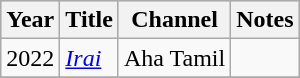<table class="wikitable">
<tr style="background:#ccc; text-align:center;">
<th>Year</th>
<th>Title</th>
<th>Channel</th>
<th>Notes</th>
</tr>
<tr>
<td>2022</td>
<td><em><a href='#'>Irai</a></em></td>
<td>Aha Tamil</td>
<td></td>
</tr>
<tr>
</tr>
</table>
